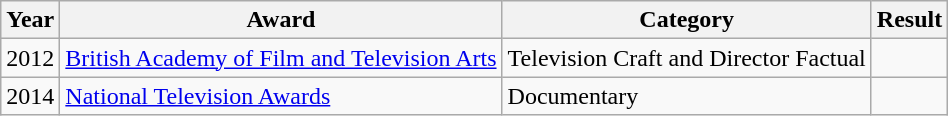<table class="wikitable">
<tr>
<th>Year</th>
<th>Award</th>
<th>Category</th>
<th>Result</th>
</tr>
<tr>
<td>2012</td>
<td><a href='#'>British Academy of Film and Television Arts</a></td>
<td>Television Craft and Director Factual</td>
<td></td>
</tr>
<tr>
<td>2014</td>
<td><a href='#'>National Television Awards</a></td>
<td>Documentary</td>
<td></td>
</tr>
</table>
